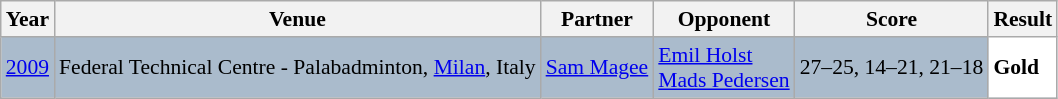<table class="sortable wikitable" style="font-size: 90%;">
<tr>
<th>Year</th>
<th>Venue</th>
<th>Partner</th>
<th>Opponent</th>
<th>Score</th>
<th>Result</th>
</tr>
<tr style="background:#AABBCC">
<td align="center"><a href='#'>2009</a></td>
<td align="left">Federal Technical Centre - Palabadminton, <a href='#'>Milan</a>, Italy</td>
<td align="left"> <a href='#'>Sam Magee</a></td>
<td align="left"> <a href='#'>Emil Holst</a><br> <a href='#'>Mads Pedersen</a></td>
<td align="left">27–25, 14–21, 21–18</td>
<td style="text-align:left; background:white"> <strong>Gold</strong></td>
</tr>
</table>
